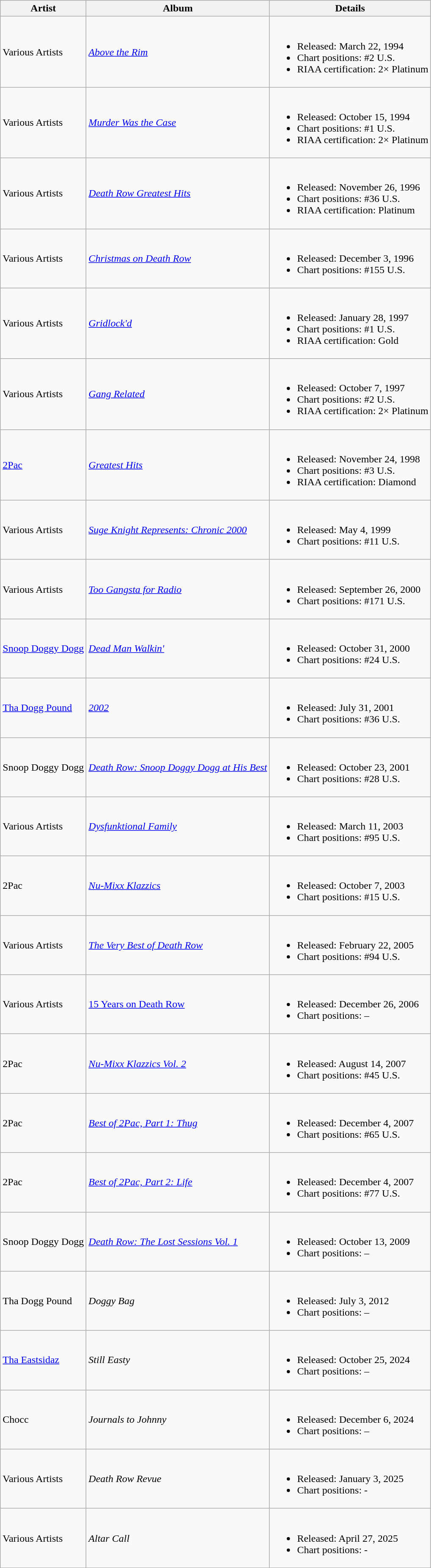<table class="wikitable sortable">
<tr>
<th>Artist</th>
<th>Album</th>
<th class="unsortable">Details</th>
</tr>
<tr>
<td>Various Artists</td>
<td><em><a href='#'>Above the Rim</a></em></td>
<td><br><ul><li>Released: March 22, 1994</li><li>Chart positions: #2 U.S.</li><li>RIAA certification: 2× Platinum</li></ul></td>
</tr>
<tr>
<td>Various Artists</td>
<td><em><a href='#'>Murder Was the Case</a></em></td>
<td><br><ul><li>Released: October 15, 1994</li><li>Chart positions: #1 U.S.</li><li>RIAA certification: 2× Platinum</li></ul></td>
</tr>
<tr>
<td>Various Artists</td>
<td><em><a href='#'>Death Row Greatest Hits</a></em></td>
<td><br><ul><li>Released: November 26, 1996</li><li>Chart positions: #36 U.S.</li><li>RIAA certification: Platinum</li></ul></td>
</tr>
<tr>
<td>Various Artists</td>
<td><em><a href='#'>Christmas on Death Row</a></em></td>
<td><br><ul><li>Released: December 3, 1996</li><li>Chart positions: #155 U.S.</li></ul></td>
</tr>
<tr>
<td>Various Artists</td>
<td><em><a href='#'>Gridlock'd</a></em></td>
<td><br><ul><li>Released: January 28, 1997</li><li>Chart positions: #1 U.S.</li><li>RIAA certification: Gold</li></ul></td>
</tr>
<tr>
<td>Various Artists</td>
<td><em><a href='#'>Gang Related</a></em></td>
<td><br><ul><li>Released: October 7, 1997</li><li>Chart positions: #2 U.S.</li><li>RIAA certification: 2× Platinum</li></ul></td>
</tr>
<tr>
<td><a href='#'>2Pac</a></td>
<td><em><a href='#'>Greatest Hits</a></em></td>
<td><br><ul><li>Released: November 24, 1998</li><li>Chart positions: #3 U.S.</li><li>RIAA certification: Diamond</li></ul></td>
</tr>
<tr>
<td>Various Artists</td>
<td><em><a href='#'>Suge Knight Represents: Chronic 2000</a></em></td>
<td><br><ul><li>Released: May 4, 1999</li><li>Chart positions: #11 U.S.</li></ul></td>
</tr>
<tr>
<td>Various Artists</td>
<td><em><a href='#'>Too Gangsta for Radio</a></em></td>
<td><br><ul><li>Released: September 26, 2000</li><li>Chart positions: #171 U.S.</li></ul></td>
</tr>
<tr>
<td><a href='#'>Snoop Doggy Dogg</a></td>
<td><em><a href='#'>Dead Man Walkin'</a></em></td>
<td><br><ul><li>Released: October 31, 2000</li><li>Chart positions: #24 U.S.</li></ul></td>
</tr>
<tr>
<td><a href='#'>Tha Dogg Pound</a></td>
<td><em><a href='#'>2002</a></em></td>
<td><br><ul><li>Released: July 31, 2001</li><li>Chart positions: #36 U.S.</li></ul></td>
</tr>
<tr>
<td>Snoop Doggy Dogg</td>
<td><em><a href='#'>Death Row: Snoop Doggy Dogg at His Best</a></em></td>
<td><br><ul><li>Released: October 23, 2001</li><li>Chart positions: #28 U.S.</li></ul></td>
</tr>
<tr>
<td>Various Artists</td>
<td><em><a href='#'>Dysfunktional Family</a></em></td>
<td><br><ul><li>Released: March 11, 2003</li><li>Chart positions: #95 U.S.</li></ul></td>
</tr>
<tr>
<td>2Pac</td>
<td><em><a href='#'>Nu-Mixx Klazzics</a></em></td>
<td><br><ul><li>Released: October 7, 2003</li><li>Chart positions: #15 U.S.</li></ul></td>
</tr>
<tr>
<td>Various Artists</td>
<td><em><a href='#'>The Very Best of Death Row</a></em></td>
<td><br><ul><li>Released: February 22, 2005</li><li>Chart positions: #94 U.S.</li></ul></td>
</tr>
<tr>
<td>Various Artists</td>
<td><a href='#'>15 Years on Death Row</a></td>
<td><br><ul><li>Released: December 26, 2006</li><li>Chart positions: –</li></ul></td>
</tr>
<tr>
<td>2Pac</td>
<td><em><a href='#'>Nu-Mixx Klazzics Vol. 2</a></em></td>
<td><br><ul><li>Released: August 14, 2007</li><li>Chart positions: #45 U.S.</li></ul></td>
</tr>
<tr>
<td>2Pac</td>
<td><em><a href='#'>Best of 2Pac, Part 1: Thug</a></em></td>
<td><br><ul><li>Released: December 4, 2007</li><li>Chart positions: #65 U.S.</li></ul></td>
</tr>
<tr>
<td>2Pac</td>
<td><em><a href='#'>Best of 2Pac, Part 2: Life</a></em></td>
<td><br><ul><li>Released: December 4, 2007</li><li>Chart positions: #77 U.S.</li></ul></td>
</tr>
<tr>
<td>Snoop Doggy Dogg</td>
<td><em><a href='#'>Death Row: The Lost Sessions Vol. 1</a></em></td>
<td><br><ul><li>Released: October 13, 2009</li><li>Chart positions: –</li></ul></td>
</tr>
<tr>
<td>Tha Dogg Pound</td>
<td><em>Doggy Bag</em></td>
<td><br><ul><li>Released: July 3, 2012</li><li>Chart positions: –</li></ul></td>
</tr>
<tr>
<td><a href='#'>Tha Eastsidaz</a></td>
<td><em>Still Easty</em></td>
<td><br><ul><li>Released: October 25, 2024</li><li>Chart positions: –</li></ul></td>
</tr>
<tr>
<td>Chocc</td>
<td><em> Journals to Johnny</em></td>
<td><br><ul><li>Released: December 6, 2024</li><li>Chart positions: –</li></ul></td>
</tr>
<tr>
<td>Various Artists</td>
<td><em>Death Row Revue</em></td>
<td><br><ul><li>Released: January 3, 2025</li><li>Chart positions: -</li></ul></td>
</tr>
<tr>
<td>Various Artists</td>
<td><em>Altar Call</em></td>
<td><br><ul><li>Released: April 27, 2025</li><li>Chart positions: -</li></ul></td>
</tr>
</table>
